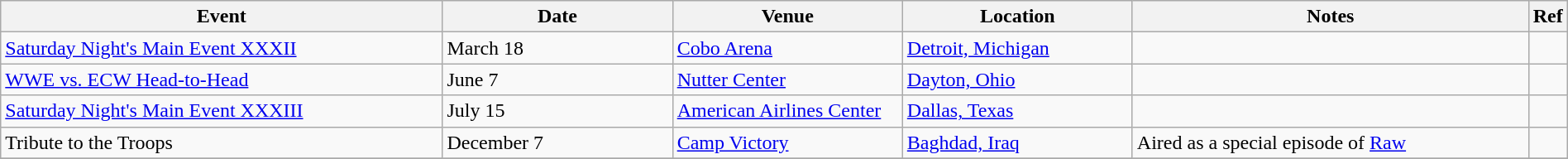<table class="wikitable plainrowheaders sortable" style="width:100%;">
<tr>
<th style="width:29%;">Event</th>
<th style="width:15%;">Date</th>
<th style="width:15%;">Venue</th>
<th style="width:15%;">Location</th>
<th style="width:99%;">Notes</th>
<th style="width:99%;">Ref</th>
</tr>
<tr>
<td><a href='#'>Saturday Night's Main Event XXXII</a></td>
<td>March 18</td>
<td><a href='#'>Cobo Arena</a></td>
<td><a href='#'>Detroit, Michigan</a></td>
<td></td>
<td></td>
</tr>
<tr>
<td><a href='#'>WWE vs. ECW Head-to-Head</a></td>
<td>June 7</td>
<td><a href='#'>Nutter Center</a></td>
<td><a href='#'>Dayton, Ohio</a></td>
<td></td>
<td></td>
</tr>
<tr>
<td><a href='#'>Saturday Night's Main Event XXXIII</a></td>
<td>July 15</td>
<td><a href='#'>American Airlines Center</a></td>
<td><a href='#'>Dallas, Texas</a></td>
<td></td>
<td></td>
</tr>
<tr>
<td>Tribute to the Troops</td>
<td>December 7<br></td>
<td><a href='#'>Camp Victory</a></td>
<td><a href='#'>Baghdad, Iraq</a></td>
<td>Aired as a special episode of <a href='#'>Raw</a></td>
<td></td>
</tr>
<tr>
</tr>
</table>
